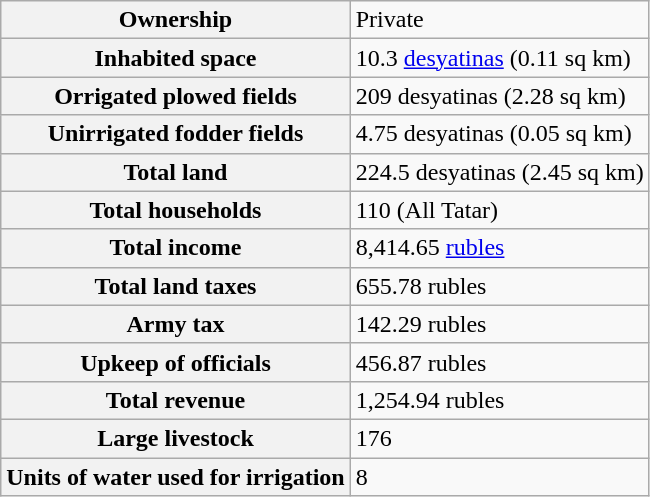<table class="wikitable">
<tr>
<th>Ownership</th>
<td>Private</td>
</tr>
<tr>
<th>Inhabited space</th>
<td>10.3 <a href='#'>desyatinas</a> (0.11 sq km)</td>
</tr>
<tr>
<th>Orrigated plowed fields</th>
<td>209 desyatinas (2.28 sq km)</td>
</tr>
<tr>
<th>Unirrigated fodder fields</th>
<td>4.75 desyatinas (0.05 sq km)</td>
</tr>
<tr>
<th>Total land</th>
<td>224.5 desyatinas (2.45 sq km)</td>
</tr>
<tr>
<th>Total households</th>
<td>110 (All Tatar)</td>
</tr>
<tr>
<th>Total income</th>
<td>8,414.65 <a href='#'>rubles</a></td>
</tr>
<tr>
<th>Total land taxes</th>
<td>655.78 rubles</td>
</tr>
<tr>
<th>Army tax</th>
<td>142.29 rubles</td>
</tr>
<tr>
<th>Upkeep of officials</th>
<td>456.87 rubles</td>
</tr>
<tr>
<th>Total revenue</th>
<td>1,254.94 rubles</td>
</tr>
<tr>
<th>Large livestock</th>
<td>176</td>
</tr>
<tr>
<th>Units of water used for irrigation</th>
<td>8</td>
</tr>
</table>
